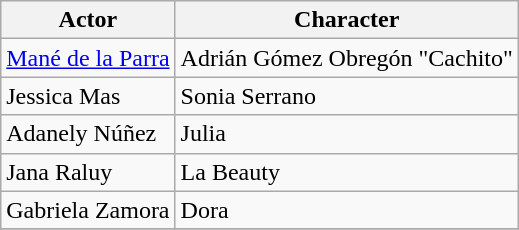<table class="wikitable">
<tr>
<th>Actor</th>
<th>Character</th>
</tr>
<tr>
<td><a href='#'>Mané de la Parra</a></td>
<td>Adrián Gómez Obregón "Cachito"</td>
</tr>
<tr>
<td>Jessica Mas</td>
<td>Sonia Serrano</td>
</tr>
<tr>
<td>Adanely Núñez</td>
<td>Julia</td>
</tr>
<tr>
<td>Jana Raluy</td>
<td>La Beauty</td>
</tr>
<tr>
<td>Gabriela Zamora</td>
<td>Dora</td>
</tr>
<tr>
</tr>
</table>
